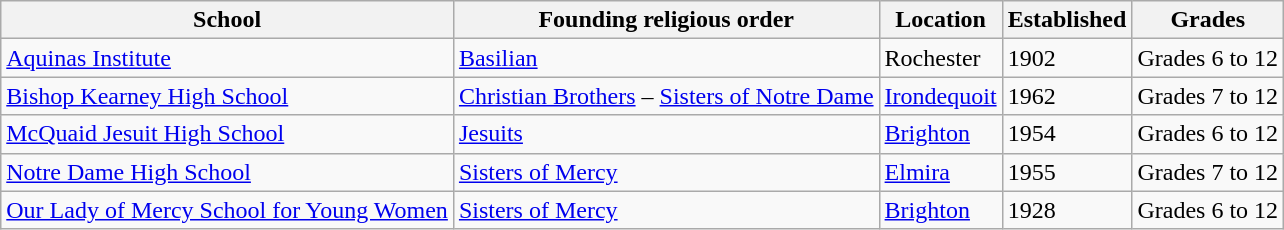<table class="wikitable sortable">
<tr>
<th>School</th>
<th>Founding religious order</th>
<th>Location</th>
<th>Established</th>
<th>Grades</th>
</tr>
<tr>
<td><a href='#'>Aquinas Institute</a></td>
<td><a href='#'>Basilian</a></td>
<td>Rochester</td>
<td>1902</td>
<td>Grades 6 to 12</td>
</tr>
<tr>
<td><a href='#'>Bishop Kearney High School</a></td>
<td><a href='#'>Christian Brothers</a> – <a href='#'>Sisters of Notre Dame</a></td>
<td><a href='#'>Irondequoit</a></td>
<td>1962</td>
<td>Grades 7 to 12</td>
</tr>
<tr>
<td><a href='#'>McQuaid Jesuit High School</a></td>
<td><a href='#'>Jesuits</a></td>
<td><a href='#'>Brighton</a></td>
<td>1954</td>
<td>Grades 6 to 12</td>
</tr>
<tr>
<td><a href='#'>Notre Dame High School</a></td>
<td><a href='#'>Sisters of Mercy</a></td>
<td><a href='#'>Elmira</a></td>
<td>1955</td>
<td>Grades 7 to 12</td>
</tr>
<tr>
<td><a href='#'>Our Lady of Mercy School for Young Women</a></td>
<td><a href='#'>Sisters of Mercy</a></td>
<td><a href='#'>Brighton</a></td>
<td>1928</td>
<td>Grades 6 to 12</td>
</tr>
</table>
